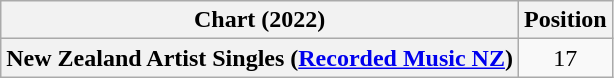<table class="wikitable sortable plainrowheaders" style="text-align:center">
<tr>
<th scope="col">Chart (2022)</th>
<th scope="col">Position</th>
</tr>
<tr>
<th scope="row">New Zealand Artist Singles (<a href='#'>Recorded Music NZ</a>)</th>
<td>17</td>
</tr>
</table>
